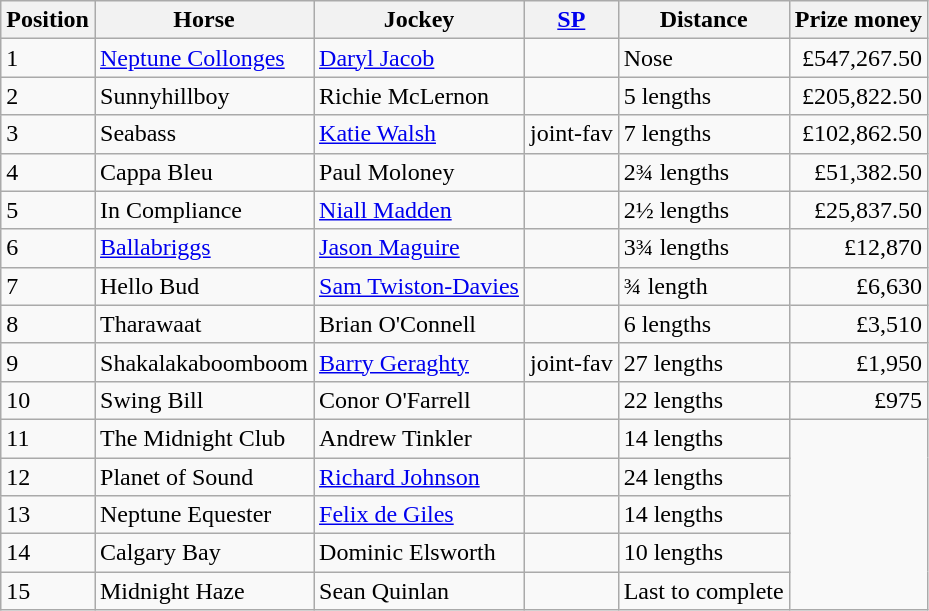<table class="wikitable sortable">
<tr>
<th>Position</th>
<th>Horse</th>
<th>Jockey</th>
<th><a href='#'>SP</a></th>
<th>Distance</th>
<th>Prize money</th>
</tr>
<tr>
<td>1</td>
<td><a href='#'>Neptune Collonges</a></td>
<td><a href='#'>Daryl Jacob</a></td>
<td></td>
<td>Nose</td>
<td align=right>£547,267.50</td>
</tr>
<tr>
<td>2</td>
<td>Sunnyhillboy</td>
<td>Richie McLernon</td>
<td></td>
<td>5 lengths</td>
<td align=right>£205,822.50</td>
</tr>
<tr>
<td>3</td>
<td>Seabass</td>
<td><a href='#'>Katie Walsh</a></td>
<td> joint-fav</td>
<td>7 lengths</td>
<td align=right>£102,862.50</td>
</tr>
<tr>
<td>4</td>
<td>Cappa Bleu</td>
<td>Paul Moloney</td>
<td></td>
<td>2¾ lengths</td>
<td align=right>£51,382.50</td>
</tr>
<tr>
<td>5</td>
<td>In Compliance</td>
<td><a href='#'>Niall Madden</a></td>
<td></td>
<td>2½ lengths</td>
<td align=right>£25,837.50</td>
</tr>
<tr>
<td>6</td>
<td><a href='#'>Ballabriggs</a></td>
<td><a href='#'>Jason Maguire</a></td>
<td></td>
<td>3¾ lengths</td>
<td align=right>£12,870</td>
</tr>
<tr>
<td>7</td>
<td>Hello Bud</td>
<td><a href='#'>Sam Twiston-Davies</a></td>
<td></td>
<td>¾ length</td>
<td align=right>£6,630</td>
</tr>
<tr>
<td>8</td>
<td>Tharawaat</td>
<td>Brian O'Connell</td>
<td></td>
<td>6 lengths</td>
<td align=right>£3,510</td>
</tr>
<tr>
<td>9</td>
<td>Shakalakaboomboom</td>
<td><a href='#'>Barry Geraghty</a></td>
<td> joint-fav</td>
<td>27 lengths</td>
<td align=right>£1,950</td>
</tr>
<tr>
<td>10</td>
<td>Swing Bill</td>
<td>Conor O'Farrell</td>
<td></td>
<td>22 lengths</td>
<td align=right>£975</td>
</tr>
<tr>
<td>11</td>
<td>The Midnight Club</td>
<td>Andrew Tinkler</td>
<td></td>
<td>14 lengths</td>
</tr>
<tr>
<td>12</td>
<td>Planet of Sound</td>
<td><a href='#'>Richard Johnson</a></td>
<td></td>
<td>24 lengths</td>
</tr>
<tr>
<td>13</td>
<td>Neptune Equester</td>
<td><a href='#'>Felix de Giles</a></td>
<td></td>
<td>14 lengths</td>
</tr>
<tr>
<td>14</td>
<td>Calgary Bay</td>
<td>Dominic Elsworth</td>
<td></td>
<td>10 lengths</td>
</tr>
<tr>
<td>15</td>
<td>Midnight Haze</td>
<td>Sean Quinlan</td>
<td></td>
<td>Last to complete</td>
</tr>
</table>
